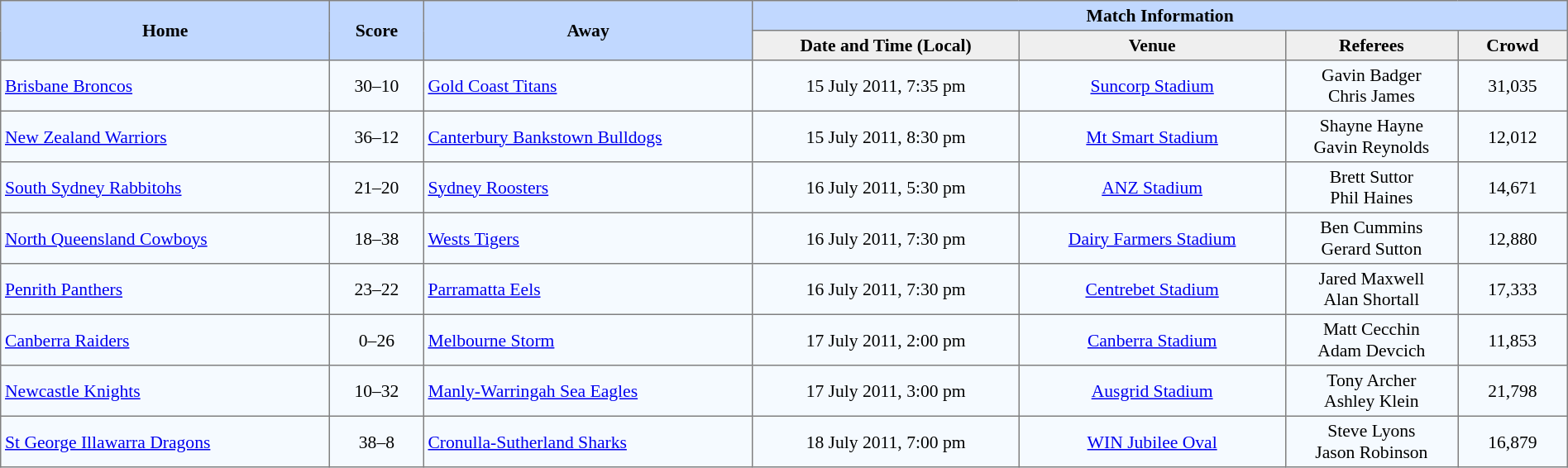<table border="1" cellpadding="3" cellspacing="0" style="border-collapse:collapse; font-size:90%; width:100%;">
<tr style="background:#c1d8ff;">
<th rowspan="2" style="width:21%;">Home</th>
<th rowspan="2" style="width:6%;">Score</th>
<th rowspan="2" style="width:21%;">Away</th>
<th colspan=6>Match Information</th>
</tr>
<tr style="background:#efefef;">
<th width=17%>Date and Time (Local)</th>
<th width=17%>Venue</th>
<th width=11%>Referees</th>
<th width=7%>Crowd</th>
</tr>
<tr style="text-align:center; background:#f5faff;">
<td align=left> <a href='#'>Brisbane Broncos</a></td>
<td>30–10</td>
<td align=left> <a href='#'>Gold Coast Titans</a></td>
<td>15 July 2011, 7:35 pm</td>
<td><a href='#'>Suncorp Stadium</a></td>
<td>Gavin Badger<br>Chris James</td>
<td>31,035</td>
</tr>
<tr style="text-align:center; background:#f5faff;">
<td align=left> <a href='#'>New Zealand Warriors</a></td>
<td>36–12</td>
<td align=left> <a href='#'>Canterbury Bankstown Bulldogs</a></td>
<td>15 July 2011, 8:30 pm</td>
<td><a href='#'>Mt Smart Stadium</a></td>
<td>Shayne Hayne<br>Gavin Reynolds</td>
<td>12,012</td>
</tr>
<tr style="text-align:center; background:#f5faff;">
<td align=left> <a href='#'>South Sydney Rabbitohs</a></td>
<td>21–20</td>
<td align=left> <a href='#'>Sydney Roosters</a></td>
<td>16 July 2011, 5:30 pm</td>
<td><a href='#'>ANZ Stadium</a></td>
<td>Brett Suttor<br>Phil Haines</td>
<td>14,671</td>
</tr>
<tr style="text-align:center; background:#f5faff;">
<td align=left> <a href='#'>North Queensland Cowboys</a></td>
<td>18–38</td>
<td align=left> <a href='#'>Wests Tigers</a></td>
<td>16 July 2011, 7:30 pm</td>
<td><a href='#'>Dairy Farmers Stadium</a></td>
<td>Ben Cummins<br>Gerard Sutton</td>
<td>12,880</td>
</tr>
<tr style="text-align:center; background:#f5faff;">
<td align=left> <a href='#'>Penrith Panthers</a></td>
<td>23–22</td>
<td align=left> <a href='#'>Parramatta Eels</a></td>
<td>16 July 2011, 7:30 pm</td>
<td><a href='#'>Centrebet Stadium</a></td>
<td>Jared Maxwell<br>Alan Shortall</td>
<td>17,333</td>
</tr>
<tr style="text-align:center; background:#f5faff;">
<td align=left> <a href='#'>Canberra Raiders</a></td>
<td>0–26</td>
<td align=left> <a href='#'>Melbourne Storm</a></td>
<td>17 July 2011, 2:00 pm</td>
<td><a href='#'>Canberra Stadium</a></td>
<td>Matt Cecchin<br>Adam Devcich</td>
<td>11,853</td>
</tr>
<tr style="text-align:center; background:#f5faff;">
<td align=left> <a href='#'>Newcastle Knights</a></td>
<td>10–32</td>
<td align=left> <a href='#'>Manly-Warringah Sea Eagles</a></td>
<td>17 July 2011, 3:00 pm</td>
<td><a href='#'>Ausgrid Stadium</a></td>
<td>Tony Archer<br>Ashley Klein</td>
<td>21,798</td>
</tr>
<tr style="text-align:center; background:#f5faff;">
<td align=left> <a href='#'>St George Illawarra Dragons</a></td>
<td>38–8</td>
<td align=left> <a href='#'>Cronulla-Sutherland Sharks</a></td>
<td>18 July 2011, 7:00 pm</td>
<td><a href='#'>WIN Jubilee Oval</a></td>
<td>Steve Lyons<br>Jason Robinson</td>
<td>16,879</td>
</tr>
</table>
